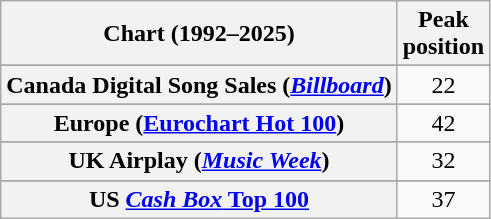<table class="wikitable sortable plainrowheaders" style="text-align:center">
<tr>
<th scope="col">Chart (1992–2025)</th>
<th scope="col">Peak<br>position</th>
</tr>
<tr>
</tr>
<tr>
</tr>
<tr>
</tr>
<tr>
</tr>
<tr>
</tr>
<tr>
<th scope="row">Canada Digital Song Sales (<em><a href='#'>Billboard</a></em>)</th>
<td>22</td>
</tr>
<tr>
</tr>
<tr>
<th scope="row">Europe (<a href='#'>Eurochart Hot 100</a>)</th>
<td>42</td>
</tr>
<tr>
</tr>
<tr>
</tr>
<tr>
</tr>
<tr>
</tr>
<tr>
</tr>
<tr>
</tr>
<tr>
</tr>
<tr>
</tr>
<tr>
</tr>
<tr>
</tr>
<tr>
</tr>
<tr>
<th scope="row">UK Airplay (<em><a href='#'>Music Week</a></em>)</th>
<td>32</td>
</tr>
<tr>
</tr>
<tr>
</tr>
<tr>
</tr>
<tr>
</tr>
<tr>
</tr>
<tr>
</tr>
<tr>
<th scope="row">US <a href='#'><em>Cash Box</em> Top 100</a></th>
<td>37</td>
</tr>
</table>
